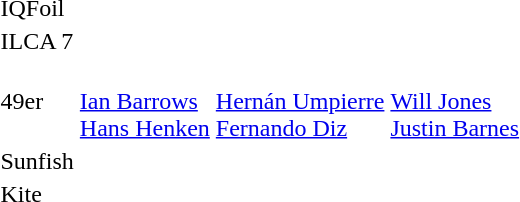<table>
<tr>
<td>IQFoil<br></td>
<td></td>
<td></td>
<td></td>
</tr>
<tr>
<td>ILCA 7<br></td>
<td></td>
<td></td>
<td></td>
</tr>
<tr>
<td>49er<br></td>
<td><br><a href='#'>Ian Barrows</a><br><a href='#'>Hans Henken</a></td>
<td><br><a href='#'>Hernán Umpierre</a><br><a href='#'>Fernando Diz</a></td>
<td><br><a href='#'>Will Jones</a><br><a href='#'>Justin Barnes</a></td>
</tr>
<tr>
<td>Sunfish<br></td>
<td></td>
<td></td>
<td></td>
</tr>
<tr>
<td>Kite<br></td>
<td></td>
<td></td>
<td></td>
</tr>
</table>
